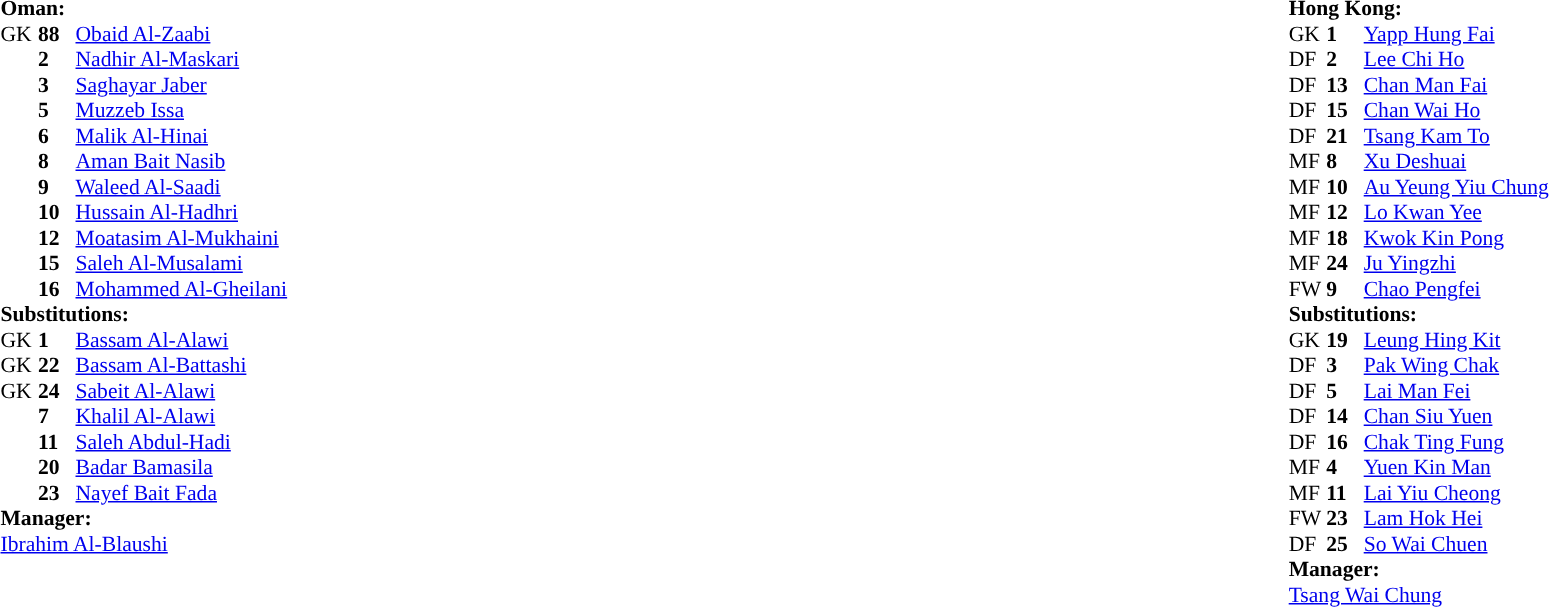<table style="width:100%;">
<tr>
<td style="vertical-align:top; width:50%;"><br><table style="font-size: 90%" cellspacing="0" cellpadding="0">
<tr>
<td colspan=4><strong>Oman:</strong></td>
</tr>
<tr>
<th width=25></th>
<th width=25></th>
</tr>
<tr>
<td>GK</td>
<td><strong>88</strong></td>
<td><a href='#'>Obaid Al-Zaabi</a></td>
<td></td>
<td></td>
</tr>
<tr>
<td></td>
<td><strong>2</strong></td>
<td><a href='#'>Nadhir Al-Maskari</a></td>
</tr>
<tr>
<td></td>
<td><strong>3</strong></td>
<td><a href='#'>Saghayar Jaber</a></td>
<td></td>
</tr>
<tr>
<td></td>
<td><strong>5</strong></td>
<td><a href='#'>Muzzeb Issa</a></td>
</tr>
<tr>
<td></td>
<td><strong>6</strong></td>
<td><a href='#'>Malik Al-Hinai</a></td>
</tr>
<tr>
<td></td>
<td><strong>8</strong></td>
<td><a href='#'>Aman Bait Nasib</a></td>
<td></td>
<td></td>
</tr>
<tr>
<td></td>
<td><strong>9</strong></td>
<td><a href='#'>Waleed Al-Saadi</a></td>
<td></td>
</tr>
<tr>
<td></td>
<td><strong>10</strong></td>
<td><a href='#'>Hussain Al-Hadhri</a></td>
</tr>
<tr>
<td></td>
<td><strong>12</strong></td>
<td><a href='#'>Moatasim Al-Mukhaini</a></td>
</tr>
<tr>
<td></td>
<td><strong>15</strong></td>
<td><a href='#'>Saleh Al-Musalami</a></td>
</tr>
<tr>
<td></td>
<td><strong>16</strong></td>
<td><a href='#'>Mohammed Al-Gheilani</a></td>
<td></td>
<td></td>
</tr>
<tr>
<td colspan=3><strong>Substitutions:</strong></td>
</tr>
<tr>
<td>GK</td>
<td><strong>1</strong></td>
<td><a href='#'>Bassam Al-Alawi</a></td>
</tr>
<tr>
<td>GK</td>
<td><strong>22</strong></td>
<td><a href='#'>Bassam Al-Battashi</a></td>
<td></td>
<td></td>
</tr>
<tr>
<td>GK</td>
<td><strong>24</strong></td>
<td><a href='#'>Sabeit Al-Alawi</a></td>
</tr>
<tr>
<td></td>
<td><strong>7</strong></td>
<td><a href='#'>Khalil Al-Alawi</a></td>
</tr>
<tr>
<td></td>
<td><strong>11</strong></td>
<td><a href='#'>Saleh Abdul-Hadi</a></td>
<td></td>
<td></td>
</tr>
<tr>
<td></td>
<td><strong>20</strong></td>
<td><a href='#'>Badar Bamasila</a></td>
<td></td>
<td></td>
</tr>
<tr>
<td></td>
<td><strong>23</strong></td>
<td><a href='#'>Nayef Bait Fada</a></td>
</tr>
<tr>
<td colspan=3><strong>Manager:</strong></td>
</tr>
<tr>
<td colspan=4><a href='#'>Ibrahim Al-Blaushi</a></td>
</tr>
</table>
</td>
<td valign="top"></td>
<td style="vertical-align:top; width:50%;"><br><table cellspacing="0" cellpadding="0" style="font-size:90%; margin:auto;">
<tr>
<td colspan=4><strong>Hong Kong:</strong></td>
</tr>
<tr>
<th width=25></th>
<th width=25></th>
</tr>
<tr>
<td>GK</td>
<td><strong>1</strong></td>
<td><a href='#'>Yapp Hung Fai</a></td>
</tr>
<tr>
<td>DF</td>
<td><strong>2</strong></td>
<td><a href='#'>Lee Chi Ho</a></td>
<td></td>
</tr>
<tr>
<td>DF</td>
<td><strong>13</strong></td>
<td><a href='#'>Chan Man Fai</a></td>
<td></td>
<td></td>
</tr>
<tr>
<td>DF</td>
<td><strong>15</strong></td>
<td><a href='#'>Chan Wai Ho</a></td>
</tr>
<tr>
<td>DF</td>
<td><strong>21</strong></td>
<td><a href='#'>Tsang Kam To</a></td>
</tr>
<tr>
<td>MF</td>
<td><strong>8</strong></td>
<td><a href='#'>Xu Deshuai</a></td>
</tr>
<tr>
<td>MF</td>
<td><strong>10</strong></td>
<td><a href='#'>Au Yeung Yiu Chung</a></td>
<td></td>
<td></td>
</tr>
<tr>
<td>MF</td>
<td><strong>12</strong></td>
<td><a href='#'>Lo Kwan Yee</a></td>
</tr>
<tr>
<td>MF</td>
<td><strong>18</strong></td>
<td><a href='#'>Kwok Kin Pong</a></td>
</tr>
<tr>
<td>MF</td>
<td><strong>24</strong></td>
<td><a href='#'>Ju Yingzhi</a></td>
<td></td>
<td></td>
</tr>
<tr>
<td>FW</td>
<td><strong>9</strong></td>
<td><a href='#'>Chao Pengfei</a></td>
</tr>
<tr>
<td colspan=3><strong>Substitutions:</strong></td>
</tr>
<tr>
<td>GK</td>
<td><strong>19</strong></td>
<td><a href='#'>Leung Hing Kit</a></td>
</tr>
<tr>
<td>DF</td>
<td><strong>3</strong></td>
<td><a href='#'>Pak Wing Chak</a></td>
</tr>
<tr>
<td>DF</td>
<td><strong>5</strong></td>
<td><a href='#'>Lai Man Fei</a></td>
</tr>
<tr>
<td>DF</td>
<td><strong>14</strong></td>
<td><a href='#'>Chan Siu Yuen</a></td>
</tr>
<tr>
<td>DF</td>
<td><strong>16</strong></td>
<td><a href='#'>Chak Ting Fung</a></td>
</tr>
<tr>
<td>MF</td>
<td><strong>4</strong></td>
<td><a href='#'>Yuen Kin Man</a></td>
</tr>
<tr>
<td>MF</td>
<td><strong>11</strong></td>
<td><a href='#'>Lai Yiu Cheong</a></td>
<td></td>
<td></td>
</tr>
<tr>
<td>FW</td>
<td><strong>23</strong></td>
<td><a href='#'>Lam Hok Hei</a></td>
<td></td>
<td></td>
</tr>
<tr>
<td>DF</td>
<td><strong>25</strong></td>
<td><a href='#'>So Wai Chuen</a></td>
<td></td>
<td></td>
</tr>
<tr>
<td colspan=3><strong>Manager:</strong></td>
</tr>
<tr>
<td colspan=4><a href='#'>Tsang Wai Chung</a></td>
</tr>
</table>
</td>
</tr>
</table>
